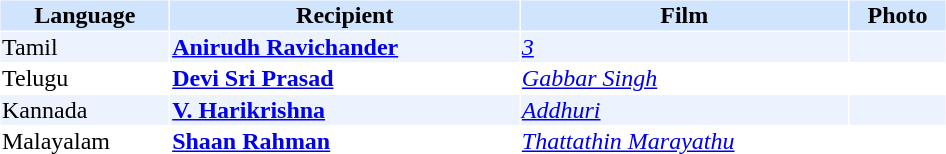<table cellspacing="1" cellpadding="1" border="0" style="width:50%;">
<tr style="background:#d1e4fd;">
<th>Language</th>
<th>Recipient</th>
<th>Film</th>
<th>Photo</th>
</tr>
<tr style="background:#edf3fe;">
<td>Tamil</td>
<td><strong><a href='#'>Anirudh Ravichander</a></strong></td>
<td><em><a href='#'>3</a></em></td>
<td></td>
</tr>
<tr>
<td>Telugu</td>
<td><strong><a href='#'>Devi Sri Prasad</a></strong></td>
<td><em><a href='#'>Gabbar Singh</a></em></td>
<td></td>
</tr>
<tr style="background:#edf3fe;">
<td>Kannada</td>
<td><strong><a href='#'>V. Harikrishna</a></strong></td>
<td><em><a href='#'>Addhuri</a></em></td>
<td></td>
</tr>
<tr>
<td>Malayalam</td>
<td><strong><a href='#'>Shaan Rahman</a></strong></td>
<td><em><a href='#'>Thattathin Marayathu</a></em></td>
<td></td>
</tr>
</table>
